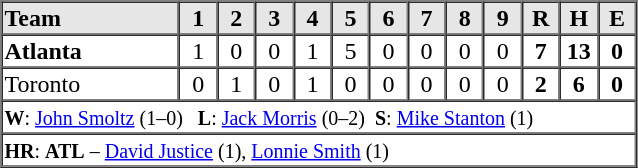<table border="1" cellspacing="0"  style="width:425px; margin-left:3em;">
<tr style="text-align:center; background:#e6e6e6;">
<th style="text-align:left; width:28%;">Team</th>
<th width=6%>1</th>
<th width=6%>2</th>
<th width=6%>3</th>
<th width=6%>4</th>
<th width=6%>5</th>
<th width=6%>6</th>
<th width=6%>7</th>
<th width=6%>8</th>
<th width=6%>9</th>
<th width=6%>R</th>
<th width=6%>H</th>
<th width=6%>E</th>
</tr>
<tr style="text-align:center;">
<td align=left><strong>Atlanta</strong></td>
<td>1</td>
<td>0</td>
<td>0</td>
<td>1</td>
<td>5</td>
<td>0</td>
<td>0</td>
<td>0</td>
<td>0</td>
<td><strong>7</strong></td>
<td><strong>13</strong></td>
<td><strong>0</strong></td>
</tr>
<tr style="text-align:center;">
<td align=left>Toronto</td>
<td>0</td>
<td>1</td>
<td>0</td>
<td>1</td>
<td>0</td>
<td>0</td>
<td>0</td>
<td>0</td>
<td>0</td>
<td><strong>2</strong></td>
<td><strong>6</strong></td>
<td><strong>0</strong></td>
</tr>
<tr style="text-align:left;">
<td colspan=13><small><strong>W</strong>: <a href='#'>John Smoltz</a> (1–0)   <strong>L</strong>: <a href='#'>Jack Morris</a> (0–2)  <strong>S</strong>: <a href='#'>Mike Stanton</a> (1)</small></td>
</tr>
<tr style="text-align:left;">
<td colspan=13><small><strong>HR</strong>: <strong>ATL</strong> – <a href='#'>David Justice</a> (1), <a href='#'>Lonnie Smith</a> (1)</small></td>
</tr>
</table>
